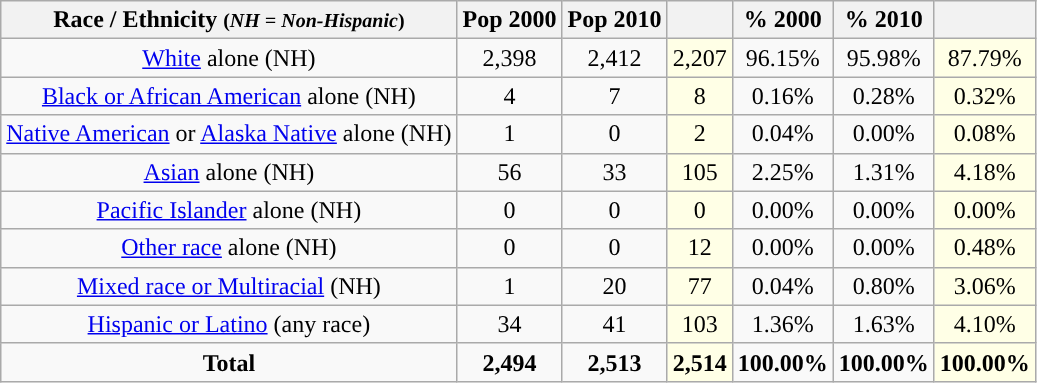<table class="wikitable" style="text-align:center;">
<tr>
<th>Race / Ethnicity <small>(<em>NH = Non-Hispanic</em>)</small></th>
<th>Pop 2000</th>
<th>Pop 2010</th>
<th></th>
<th>% 2000</th>
<th>% 2010</th>
<th></th>
</tr>
<tr>
<td><a href='#'>White</a> alone (NH)</td>
<td>2,398</td>
<td>2,412</td>
<td style='background: #ffffe6;'>2,207</td>
<td>96.15%</td>
<td>95.98%</td>
<td style='background: #ffffe6;'>87.79%</td>
</tr>
<tr>
<td><a href='#'>Black or African American</a> alone (NH)</td>
<td>4</td>
<td>7</td>
<td style='background: #ffffe6;'>8</td>
<td>0.16%</td>
<td>0.28%</td>
<td style='background: #ffffe6;'>0.32%</td>
</tr>
<tr>
<td><a href='#'>Native American</a> or <a href='#'>Alaska Native</a> alone (NH)</td>
<td>1</td>
<td>0</td>
<td style='background: #ffffe6;'>2</td>
<td>0.04%</td>
<td>0.00%</td>
<td style='background: #ffffe6;'>0.08%</td>
</tr>
<tr>
<td><a href='#'>Asian</a> alone (NH)</td>
<td>56</td>
<td>33</td>
<td style='background: #ffffe6;'>105</td>
<td>2.25%</td>
<td>1.31%</td>
<td style='background: #ffffe6;'>4.18%</td>
</tr>
<tr>
<td><a href='#'>Pacific Islander</a> alone (NH)</td>
<td>0</td>
<td>0</td>
<td style='background: #ffffe6;'>0</td>
<td>0.00%</td>
<td>0.00%</td>
<td style='background: #ffffe6;'>0.00%</td>
</tr>
<tr>
<td><a href='#'>Other race</a> alone (NH)</td>
<td>0</td>
<td>0</td>
<td style='background: #ffffe6;'>12</td>
<td>0.00%</td>
<td>0.00%</td>
<td style='background: #ffffe6;'>0.48%</td>
</tr>
<tr>
<td><a href='#'>Mixed race or Multiracial</a> (NH)</td>
<td>1</td>
<td>20</td>
<td style='background: #ffffe6;'>77</td>
<td>0.04%</td>
<td>0.80%</td>
<td style='background: #ffffe6;'>3.06%</td>
</tr>
<tr>
<td><a href='#'>Hispanic or Latino</a> (any race)</td>
<td>34</td>
<td>41</td>
<td style='background: #ffffe6;'>103</td>
<td>1.36%</td>
<td>1.63%</td>
<td style='background: #ffffe6;'>4.10%</td>
</tr>
<tr>
<td><strong>Total</strong></td>
<td><strong>2,494</strong></td>
<td><strong>2,513</strong></td>
<td style='background: #ffffe6;'><strong>2,514</strong></td>
<td><strong>100.00%</strong></td>
<td><strong>100.00%</strong></td>
<td style='background: #ffffe6;'><strong>100.00%</strong></td>
</tr>
</table>
